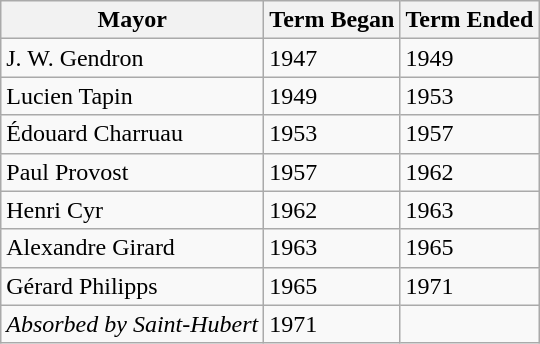<table class=wikitable>
<tr>
<th>Mayor</th>
<th>Term Began</th>
<th>Term Ended</th>
</tr>
<tr>
<td>J. W. Gendron</td>
<td>1947</td>
<td>1949</td>
</tr>
<tr>
<td>Lucien Tapin</td>
<td>1949</td>
<td>1953</td>
</tr>
<tr>
<td>Édouard Charruau</td>
<td>1953</td>
<td>1957</td>
</tr>
<tr>
<td>Paul Provost</td>
<td>1957</td>
<td>1962</td>
</tr>
<tr>
<td>Henri Cyr</td>
<td>1962</td>
<td>1963</td>
</tr>
<tr>
<td>Alexandre Girard</td>
<td>1963</td>
<td>1965</td>
</tr>
<tr>
<td>Gérard Philipps</td>
<td>1965</td>
<td>1971</td>
</tr>
<tr>
<td><em>Absorbed by Saint-Hubert</em></td>
<td>1971</td>
</tr>
</table>
